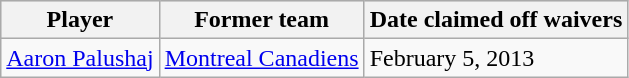<table class="wikitable">
<tr align="center" bgcolor="#dddddd">
<th>Player</th>
<th>Former team</th>
<th>Date claimed off waivers</th>
</tr>
<tr>
<td><a href='#'>Aaron Palushaj</a></td>
<td><a href='#'>Montreal Canadiens</a></td>
<td>February 5, 2013</td>
</tr>
</table>
